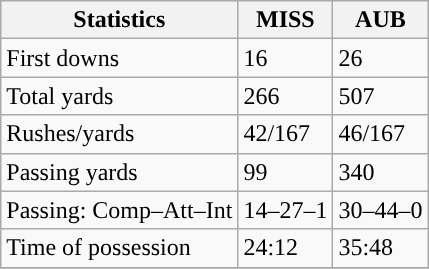<table class="wikitable" style="float: left;">
<tr>
<th>Statistics</th>
<th>MISS</th>
<th>AUB</th>
</tr>
<tr>
<td>First downs</td>
<td>16</td>
<td>26</td>
</tr>
<tr>
<td>Total yards</td>
<td>266</td>
<td>507</td>
</tr>
<tr>
<td>Rushes/yards</td>
<td>42/167</td>
<td>46/167</td>
</tr>
<tr>
<td>Passing yards</td>
<td>99</td>
<td>340</td>
</tr>
<tr>
<td>Passing: Comp–Att–Int</td>
<td>14–27–1</td>
<td>30–44–0</td>
</tr>
<tr>
<td>Time of possession</td>
<td>24:12</td>
<td>35:48</td>
</tr>
<tr>
</tr>
</table>
